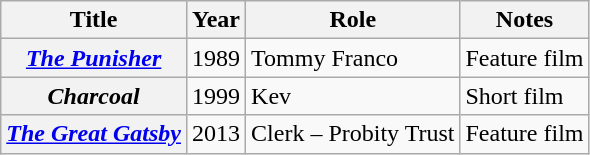<table class="wikitable plainrowheaders sortable">
<tr>
<th scope="col">Title</th>
<th scope="col">Year</th>
<th scope="col">Role</th>
<th scope="col" class="unsortable">Notes</th>
</tr>
<tr>
<th scope="row"><em><a href='#'>The Punisher</a></em></th>
<td>1989</td>
<td>Tommy Franco</td>
<td>Feature film</td>
</tr>
<tr>
<th scope="row"><em>Charcoal</em></th>
<td>1999</td>
<td>Kev</td>
<td>Short film</td>
</tr>
<tr>
<th scope="row"><em><a href='#'>The Great Gatsby</a></em></th>
<td>2013</td>
<td>Clerk – Probity Trust</td>
<td>Feature film</td>
</tr>
</table>
